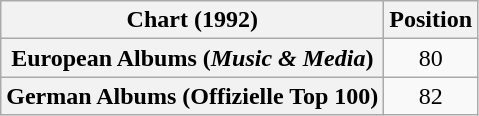<table class="wikitable sortable plainrowheaders" style="text-align:center">
<tr>
<th scope="col">Chart (1992)</th>
<th scope="col">Position</th>
</tr>
<tr>
<th scope="row">European Albums (<em>Music & Media</em>)</th>
<td>80</td>
</tr>
<tr>
<th scope="row">German Albums (Offizielle Top 100)</th>
<td>82</td>
</tr>
</table>
